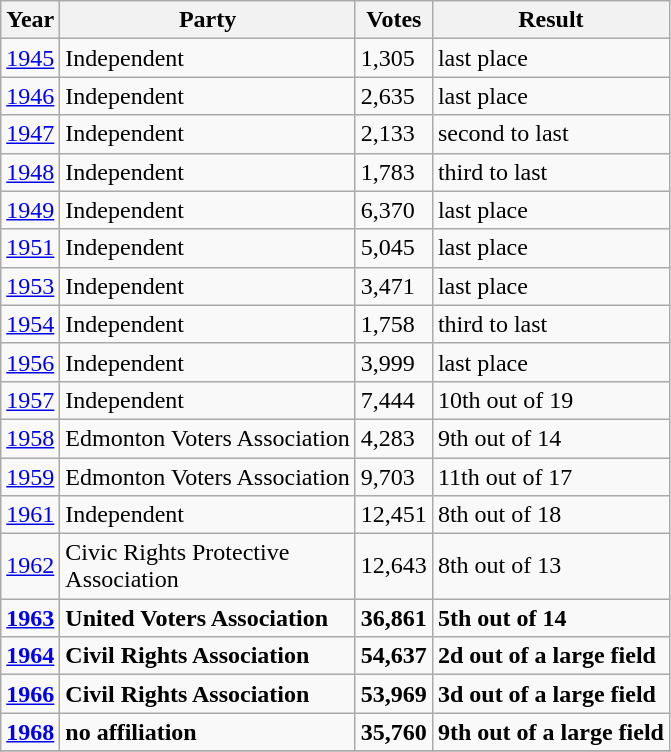<table class="wikitable">
<tr>
<th>Year</th>
<th>Party</th>
<th>Votes</th>
<th>Result</th>
</tr>
<tr>
<td><a href='#'>1945</a></td>
<td>Independent</td>
<td>1,305</td>
<td>last place</td>
</tr>
<tr>
<td><a href='#'>1946</a></td>
<td>Independent</td>
<td>2,635</td>
<td>last place</td>
</tr>
<tr>
<td><a href='#'>1947</a></td>
<td>Independent</td>
<td>2,133</td>
<td>second to last</td>
</tr>
<tr>
<td><a href='#'>1948</a></td>
<td>Independent</td>
<td>1,783</td>
<td>third to last</td>
</tr>
<tr>
<td><a href='#'>1949</a></td>
<td>Independent</td>
<td>6,370</td>
<td>last place</td>
</tr>
<tr>
<td><a href='#'>1951</a></td>
<td>Independent</td>
<td>5,045</td>
<td>last place</td>
</tr>
<tr>
<td><a href='#'>1953</a></td>
<td>Independent</td>
<td>3,471</td>
<td>last place</td>
</tr>
<tr>
<td><a href='#'>1954</a></td>
<td>Independent</td>
<td>1,758</td>
<td>third to last</td>
</tr>
<tr>
<td><a href='#'>1956</a></td>
<td>Independent</td>
<td>3,999</td>
<td>last place</td>
</tr>
<tr>
<td><a href='#'>1957</a></td>
<td>Independent</td>
<td>7,444</td>
<td>10th out of 19</td>
</tr>
<tr>
<td><a href='#'>1958</a></td>
<td>Edmonton Voters Association</td>
<td>4,283</td>
<td>9th out of 14</td>
</tr>
<tr>
<td><a href='#'>1959</a></td>
<td>Edmonton Voters Association</td>
<td>9,703</td>
<td>11th out of 17</td>
</tr>
<tr>
<td><a href='#'>1961</a></td>
<td>Independent</td>
<td>12,451</td>
<td>8th out of 18</td>
</tr>
<tr>
<td><a href='#'>1962</a></td>
<td>Civic Rights Protective<br>Association</td>
<td>12,643</td>
<td>8th out of 13</td>
</tr>
<tr>
<td><strong><a href='#'>1963</a></strong></td>
<td><strong>United Voters Association</strong></td>
<td><strong>36,861</strong></td>
<td><strong>5th out of 14</strong></td>
</tr>
<tr>
<td><strong><a href='#'>1964</a></strong></td>
<td><strong>Civil Rights Association</strong></td>
<td><strong>54,637</strong></td>
<td><strong>2d out of a large field</strong></td>
</tr>
<tr>
<td><strong><a href='#'>1966</a></strong></td>
<td><strong>Civil Rights Association</strong></td>
<td><strong>53,969</strong></td>
<td><strong>3d out of a large field</strong></td>
</tr>
<tr>
<td><strong><a href='#'>1968</a></strong></td>
<td><strong>no affiliation</strong></td>
<td><strong>35,760</strong></td>
<td><strong>9th out of a large field</strong></td>
</tr>
<tr>
</tr>
</table>
